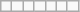<table class="wikitable">
<tr>
<td></td>
<td></td>
<td></td>
<td></td>
<td></td>
<td></td>
<td></td>
</tr>
</table>
